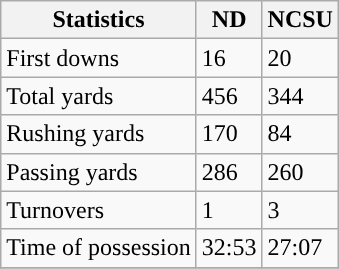<table class="wikitable">
<tr>
<th>Statistics</th>
<th>ND</th>
<th>NCSU</th>
</tr>
<tr>
<td>First downs</td>
<td>16</td>
<td>20</td>
</tr>
<tr>
<td>Total yards</td>
<td>456</td>
<td>344</td>
</tr>
<tr>
<td>Rushing yards</td>
<td>170</td>
<td>84</td>
</tr>
<tr>
<td>Passing yards</td>
<td>286</td>
<td>260</td>
</tr>
<tr>
<td>Turnovers</td>
<td>1</td>
<td>3</td>
</tr>
<tr>
<td>Time of possession</td>
<td>32:53</td>
<td>27:07</td>
</tr>
<tr>
</tr>
</table>
